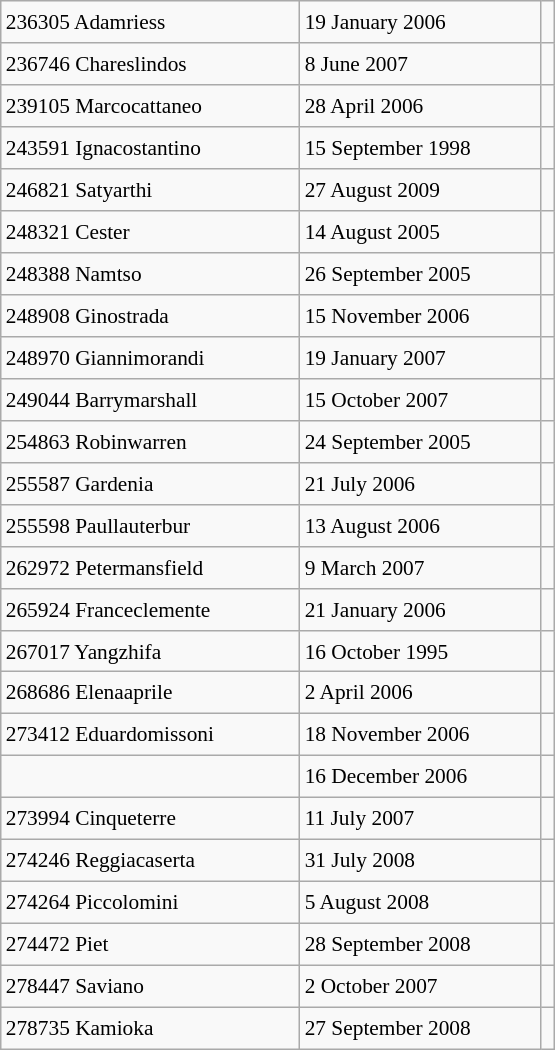<table class="wikitable" style="font-size: 89%; float: left; width: 26em; margin-right: 1em; height: 700px">
<tr>
<td>236305 Adamriess</td>
<td>19 January 2006</td>
<td></td>
</tr>
<tr>
<td>236746 Chareslindos</td>
<td>8 June 2007</td>
<td></td>
</tr>
<tr>
<td>239105 Marcocattaneo</td>
<td>28 April 2006</td>
<td></td>
</tr>
<tr>
<td>243591 Ignacostantino</td>
<td>15 September 1998</td>
<td></td>
</tr>
<tr>
<td>246821 Satyarthi</td>
<td>27 August 2009</td>
<td></td>
</tr>
<tr>
<td>248321 Cester</td>
<td>14 August 2005</td>
<td></td>
</tr>
<tr>
<td>248388 Namtso</td>
<td>26 September 2005</td>
<td></td>
</tr>
<tr>
<td>248908 Ginostrada</td>
<td>15 November 2006</td>
<td></td>
</tr>
<tr>
<td>248970 Giannimorandi</td>
<td>19 January 2007</td>
<td></td>
</tr>
<tr>
<td>249044 Barrymarshall</td>
<td>15 October 2007</td>
<td></td>
</tr>
<tr>
<td>254863 Robinwarren</td>
<td>24 September 2005</td>
<td></td>
</tr>
<tr>
<td>255587 Gardenia</td>
<td>21 July 2006</td>
<td></td>
</tr>
<tr>
<td>255598 Paullauterbur</td>
<td>13 August 2006</td>
<td></td>
</tr>
<tr>
<td>262972 Petermansfield</td>
<td>9 March 2007</td>
<td></td>
</tr>
<tr>
<td>265924 Franceclemente</td>
<td>21 January 2006</td>
<td></td>
</tr>
<tr>
<td>267017 Yangzhifa</td>
<td>16 October 1995</td>
<td></td>
</tr>
<tr>
<td>268686 Elenaaprile</td>
<td>2 April 2006</td>
<td></td>
</tr>
<tr>
<td>273412 Eduardomissoni</td>
<td>18 November 2006</td>
<td></td>
</tr>
<tr>
<td></td>
<td>16 December 2006</td>
<td></td>
</tr>
<tr>
<td>273994 Cinqueterre</td>
<td>11 July 2007</td>
<td></td>
</tr>
<tr>
<td>274246 Reggiacaserta</td>
<td>31 July 2008</td>
<td></td>
</tr>
<tr>
<td>274264 Piccolomini</td>
<td>5 August 2008</td>
<td></td>
</tr>
<tr>
<td>274472 Piet</td>
<td>28 September 2008</td>
<td></td>
</tr>
<tr>
<td>278447 Saviano</td>
<td>2 October 2007</td>
<td></td>
</tr>
<tr>
<td>278735 Kamioka</td>
<td>27 September 2008</td>
<td></td>
</tr>
</table>
